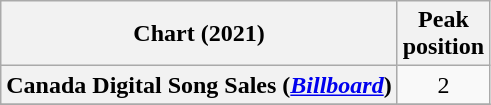<table class="wikitable sortable plainrowheaders">
<tr>
<th align="left">Chart (2021)</th>
<th align="center">Peak<br>position</th>
</tr>
<tr>
<th scope="row">Canada Digital Song Sales (<em><a href='#'>Billboard</a></em>)</th>
<td align="center">2</td>
</tr>
<tr>
</tr>
</table>
